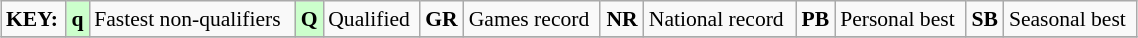<table class="wikitable" style="margin:0.5em auto; font-size:90%;position:relative;" width=60%>
<tr>
<td><strong>KEY:</strong></td>
<td bgcolor=ccffcc align=center><strong>q</strong></td>
<td>Fastest non-qualifiers</td>
<td bgcolor=ccffcc align=center><strong>Q</strong></td>
<td>Qualified</td>
<td align=center><strong>GR</strong></td>
<td>Games record</td>
<td align=center><strong>NR</strong></td>
<td>National record</td>
<td align=center><strong>PB</strong></td>
<td>Personal best</td>
<td align=center><strong>SB</strong></td>
<td>Seasonal best</td>
</tr>
<tr>
</tr>
</table>
